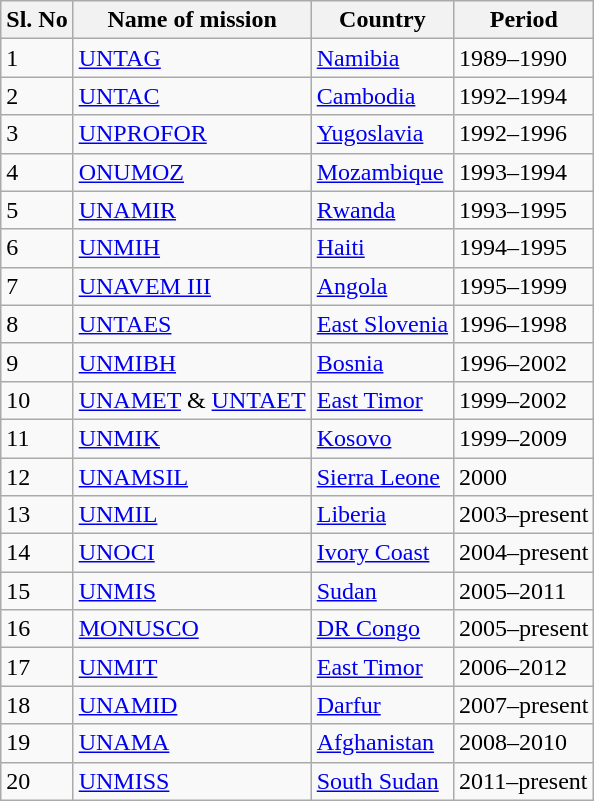<table class="wikitable">
<tr>
<th>Sl. No</th>
<th>Name of mission</th>
<th>Country</th>
<th>Period</th>
</tr>
<tr>
<td>1</td>
<td><a href='#'>UNTAG</a></td>
<td><a href='#'>Namibia</a></td>
<td>1989–1990</td>
</tr>
<tr>
<td>2</td>
<td><a href='#'>UNTAC</a></td>
<td><a href='#'>Cambodia</a></td>
<td>1992–1994</td>
</tr>
<tr>
<td>3</td>
<td><a href='#'>UNPROFOR</a></td>
<td><a href='#'>Yugoslavia</a></td>
<td>1992–1996</td>
</tr>
<tr>
<td>4</td>
<td><a href='#'>ONUMOZ</a></td>
<td><a href='#'>Mozambique</a></td>
<td>1993–1994</td>
</tr>
<tr>
<td>5</td>
<td><a href='#'>UNAMIR</a></td>
<td><a href='#'>Rwanda</a></td>
<td>1993–1995</td>
</tr>
<tr>
<td>6</td>
<td><a href='#'>UNMIH</a></td>
<td><a href='#'>Haiti</a></td>
<td>1994–1995</td>
</tr>
<tr>
<td>7</td>
<td><a href='#'>UNAVEM III</a></td>
<td><a href='#'>Angola</a></td>
<td>1995–1999</td>
</tr>
<tr>
<td>8</td>
<td><a href='#'>UNTAES</a></td>
<td><a href='#'>East Slovenia</a></td>
<td>1996–1998</td>
</tr>
<tr>
<td>9</td>
<td><a href='#'>UNMIBH</a></td>
<td><a href='#'>Bosnia</a></td>
<td>1996–2002</td>
</tr>
<tr>
<td>10</td>
<td><a href='#'>UNAMET</a> & <a href='#'>UNTAET</a></td>
<td><a href='#'>East Timor</a></td>
<td>1999–2002 </td>
</tr>
<tr>
<td>11</td>
<td><a href='#'>UNMIK</a></td>
<td><a href='#'>Kosovo</a></td>
<td>1999–2009</td>
</tr>
<tr>
<td>12</td>
<td><a href='#'>UNAMSIL</a></td>
<td><a href='#'>Sierra Leone</a></td>
<td>2000</td>
</tr>
<tr>
<td>13</td>
<td><a href='#'>UNMIL</a></td>
<td><a href='#'>Liberia</a></td>
<td>2003–present</td>
</tr>
<tr>
<td>14</td>
<td><a href='#'>UNOCI</a></td>
<td><a href='#'>Ivory Coast</a></td>
<td>2004–present</td>
</tr>
<tr>
<td>15</td>
<td><a href='#'>UNMIS</a></td>
<td><a href='#'>Sudan</a></td>
<td>2005–2011</td>
</tr>
<tr>
<td>16</td>
<td><a href='#'>MONUSCO</a></td>
<td><a href='#'>DR Congo</a></td>
<td>2005–present</td>
</tr>
<tr>
<td>17</td>
<td><a href='#'>UNMIT</a></td>
<td><a href='#'>East Timor</a></td>
<td>2006–2012</td>
</tr>
<tr>
<td>18</td>
<td><a href='#'>UNAMID</a></td>
<td><a href='#'>Darfur</a></td>
<td>2007–present</td>
</tr>
<tr>
<td>19</td>
<td><a href='#'>UNAMA</a></td>
<td><a href='#'>Afghanistan</a></td>
<td>2008–2010</td>
</tr>
<tr>
<td>20</td>
<td><a href='#'>UNMISS</a></td>
<td><a href='#'>South Sudan</a></td>
<td>2011–present</td>
</tr>
</table>
